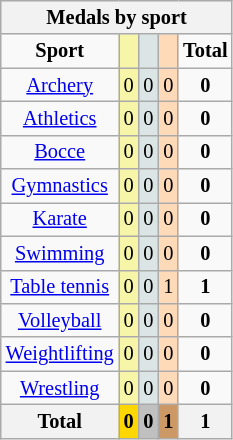<table class="wikitable" style="font-size:85%">
<tr style="background:#efefef;">
<th colspan=7><strong>Medals by sport</strong></th>
</tr>
<tr align=center>
<td><strong>Sport</strong></td>
<td bgcolor=#f7f6a8></td>
<td bgcolor=#dce5e5></td>
<td bgcolor=#ffdab9></td>
<td><strong>Total</strong></td>
</tr>
<tr align=center>
<td><a href='#'>Archery</a></td>
<td style="background:#F7F6A8;">0</td>
<td style="background:#DCE5E5;">0</td>
<td style="background:#FFDAB9;">0</td>
<td><strong>0</strong></td>
</tr>
<tr align=center>
<td><a href='#'>Athletics</a></td>
<td style="background:#F7F6A8;">0</td>
<td style="background:#DCE5E5;">0</td>
<td style="background:#FFDAB9;">0</td>
<td><strong>0</strong></td>
</tr>
<tr align=center>
<td><a href='#'>Bocce</a></td>
<td style="background:#F7F6A8;">0</td>
<td style="background:#DCE5E5;">0</td>
<td style="background:#FFDAB9;">0</td>
<td><strong>0</strong></td>
</tr>
<tr align=center>
<td><a href='#'>Gymnastics</a></td>
<td style="background:#F7F6A8;">0</td>
<td style="background:#DCE5E5;">0</td>
<td style="background:#FFDAB9;">0</td>
<td><strong>0</strong></td>
</tr>
<tr align=center>
<td><a href='#'>Karate</a></td>
<td style="background:#F7F6A8;">0</td>
<td style="background:#DCE5E5;">0</td>
<td style="background:#FFDAB9;">0</td>
<td><strong>0</strong></td>
</tr>
<tr align=center>
<td><a href='#'>Swimming</a></td>
<td style="background:#F7F6A8;">0</td>
<td style="background:#DCE5E5;">0</td>
<td style="background:#FFDAB9;">0</td>
<td><strong>0</strong></td>
</tr>
<tr align=center>
<td><a href='#'>Table tennis</a></td>
<td style="background:#F7F6A8;">0</td>
<td style="background:#DCE5E5;">0</td>
<td style="background:#FFDAB9;">1</td>
<td><strong>1</strong></td>
</tr>
<tr align=center>
<td><a href='#'>Volleyball</a></td>
<td style="background:#F7F6A8;">0</td>
<td style="background:#DCE5E5;">0</td>
<td style="background:#FFDAB9;">0</td>
<td><strong>0</strong></td>
</tr>
<tr align=center>
<td><a href='#'>Weightlifting</a></td>
<td style="background:#F7F6A8;">0</td>
<td style="background:#DCE5E5;">0</td>
<td style="background:#FFDAB9;">0</td>
<td><strong>0</strong></td>
</tr>
<tr align=center>
<td><a href='#'>Wrestling</a></td>
<td style="background:#F7F6A8;">0</td>
<td style="background:#DCE5E5;">0</td>
<td style="background:#FFDAB9;">0</td>
<td><strong>0</strong></td>
</tr>
<tr align=center>
<th><strong>Total</strong></th>
<th style="background:gold;"><strong>0</strong></th>
<th style="background:silver;"><strong>0</strong></th>
<th style="background:#c96;"><strong>1</strong></th>
<th><strong>1</strong></th>
</tr>
</table>
